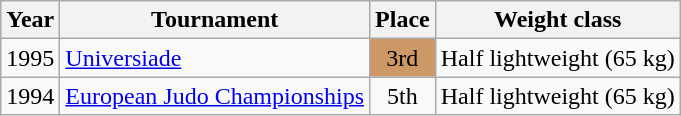<table class=wikitable>
<tr>
<th>Year</th>
<th>Tournament</th>
<th>Place</th>
<th>Weight class</th>
</tr>
<tr>
<td>1995</td>
<td><a href='#'>Universiade</a></td>
<td bgcolor="cc9966" align="center">3rd</td>
<td>Half lightweight (65 kg)</td>
</tr>
<tr>
<td>1994</td>
<td><a href='#'>European Judo Championships</a></td>
<td align="center">5th</td>
<td>Half lightweight (65 kg)</td>
</tr>
</table>
